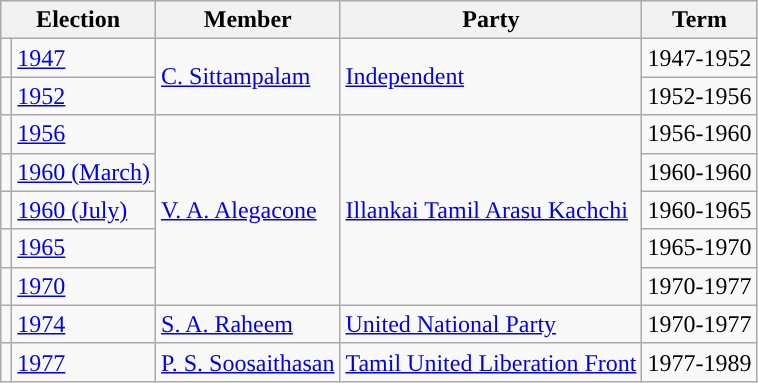<table class="wikitable">
<tr>
<th colspan="2">Election</th>
<th>Member</th>
<th>Party</th>
<th>Term</th>
</tr>
<tr>
<td style="background-color: "></td>
<td><a href='#'>1947</a></td>
<td rowspan ="2"><a href='#'>C. Sittampalam</a></td>
<td rowspan ="2"><a href='#'>Independent</a></td>
<td>1947-1952</td>
</tr>
<tr>
<td style="background-color: "></td>
<td><a href='#'>1952</a></td>
<td>1952-1956</td>
</tr>
<tr>
<td style="background-color: "></td>
<td><a href='#'>1956</a></td>
<td rowspan ="5"><a href='#'>V. A. Alegacone</a></td>
<td rowspan ="5"><a href='#'>Illankai Tamil Arasu Kachchi</a></td>
<td>1956-1960</td>
</tr>
<tr>
<td style="background-color: "></td>
<td><a href='#'>1960 (March)</a></td>
<td>1960-1960</td>
</tr>
<tr>
<td style="background-color: "></td>
<td><a href='#'>1960 (July)</a></td>
<td>1960-1965</td>
</tr>
<tr>
<td style="background-color: "></td>
<td><a href='#'>1965</a></td>
<td>1965-1970</td>
</tr>
<tr>
<td style="background-color: "></td>
<td><a href='#'>1970</a></td>
<td>1970-1977</td>
</tr>
<tr>
<td style="background-color: "></td>
<td><a href='#'>1974</a></td>
<td><a href='#'>S. A. Raheem</a></td>
<td><a href='#'>United National Party</a></td>
<td>1970-1977</td>
</tr>
<tr>
<td style="background-color: "></td>
<td><a href='#'>1977</a></td>
<td><a href='#'>P. S. Soosaithasan</a></td>
<td><a href='#'>Tamil United Liberation Front</a></td>
<td>1977-1989</td>
</tr>
</table>
